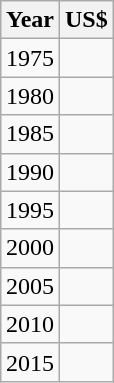<table class="wikitable floatleft"  style="float:right; text-align:right">
<tr>
<th>Year</th>
<th>US$</th>
</tr>
<tr>
<td>1975</td>
<td></td>
</tr>
<tr>
<td>1980</td>
<td></td>
</tr>
<tr>
<td>1985</td>
<td></td>
</tr>
<tr>
<td>1990</td>
<td></td>
</tr>
<tr>
<td>1995</td>
<td></td>
</tr>
<tr>
<td>2000</td>
<td></td>
</tr>
<tr>
<td>2005</td>
<td></td>
</tr>
<tr>
<td>2010</td>
<td></td>
</tr>
<tr>
<td>2015</td>
<td></td>
</tr>
</table>
